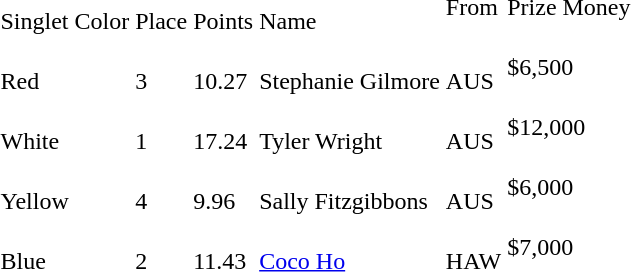<table class="MsoNormalTable">
<tr>
<td></td>
<td></td>
<td></td>
<td></td>
<td></td>
<td></td>
<td></td>
</tr>
<tr>
<td rowspan="5"></td>
<td><br>Singlet Color</td>
<td><br>Place</td>
<td><br>Points</td>
<td><br>Name</td>
<td>From</td>
<td>Prize Money</td>
</tr>
<tr>
<td><br>Red</td>
<td><br>3</td>
<td><br>10.27</td>
<td><br>Stephanie Gilmore</td>
<td><br>AUS</td>
<td>$6,500</td>
</tr>
<tr>
<td><br>White</td>
<td><br>1</td>
<td><br>17.24</td>
<td><br>Tyler Wright</td>
<td><br>AUS</td>
<td>$12,000</td>
</tr>
<tr>
<td><br>Yellow</td>
<td><br>4</td>
<td><br>9.96</td>
<td><br>Sally Fitzgibbons</td>
<td><br>AUS</td>
<td>$6,000</td>
</tr>
<tr>
<td><br>Blue</td>
<td><br>2</td>
<td><br>11.43</td>
<td><br><a href='#'>Coco Ho</a></td>
<td><br>HAW</td>
<td>$7,000</td>
</tr>
</table>
